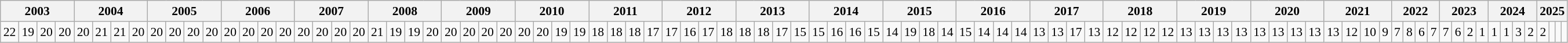<table class="wikitable" style=" text-align:center; font-size:90%;" width="100%">
<tr>
<th colspan=4>2003</th>
<th colspan=4>2004</th>
<th colspan=4>2005</th>
<th colspan=4>2006</th>
<th colspan=4>2007</th>
<th colspan=4>2008</th>
<th colspan=4>2009</th>
<th colspan=4>2010</th>
<th colspan=4>2011</th>
<th colspan=4>2012</th>
<th colspan=4>2013</th>
<th colspan=4>2014</th>
<th colspan=4>2015</th>
<th colspan=4>2016</th>
<th colspan=4>2017</th>
<th colspan=4>2018</th>
<th colspan=4>2019</th>
<th colspan=4>2020</th>
<th colspan=4>2021</th>
<th colspan=4>2022</th>
<th colspan=4>2023</th>
<th colspan=4>2024</th>
<th colspan=4>2025</th>
</tr>
<tr>
<td> 22</td>
<td>  19</td>
<td> 20</td>
<td> 20</td>
<td> 20</td>
<td> 21</td>
<td> 21</td>
<td>  20</td>
<td> 20</td>
<td> 20</td>
<td> 20</td>
<td> 20</td>
<td> 20</td>
<td> 20</td>
<td> 20</td>
<td> 20</td>
<td> 20</td>
<td> 20</td>
<td> 20</td>
<td> 20</td>
<td> 21</td>
<td>  19</td>
<td> 19</td>
<td> 20</td>
<td> 20</td>
<td> 20</td>
<td> 20</td>
<td> 20</td>
<td> 20</td>
<td> 20</td>
<td>  19</td>
<td> 19</td>
<td>  18</td>
<td> 18</td>
<td> 18</td>
<td> 17</td>
<td> 17</td>
<td> 16</td>
<td> 17</td>
<td> 18</td>
<td> 18</td>
<td> 18</td>
<td> 17</td>
<td> 15</td>
<td> 15</td>
<td> 16</td>
<td> 16</td>
<td> 15</td>
<td> 14</td>
<td> 19</td>
<td> 18</td>
<td> 14</td>
<td> 15</td>
<td> 14</td>
<td> 14</td>
<td> 14</td>
<td> 13</td>
<td> 13</td>
<td> 17</td>
<td> 13</td>
<td> 12</td>
<td> 12</td>
<td> 12</td>
<td> 12</td>
<td> 13</td>
<td> 13</td>
<td> 13</td>
<td> 13</td>
<td> 13</td>
<td> 13</td>
<td> 13</td>
<td> 13</td>
<td> 13</td>
<td> 12</td>
<td> 10</td>
<td> 9</td>
<td> 7</td>
<td> 8</td>
<td> 6</td>
<td> 7</td>
<td> 7</td>
<td> 6</td>
<td> 2</td>
<td> 1</td>
<td> 1</td>
<td> 1</td>
<td> 3</td>
<td> 2</td>
<td> 2</td>
<td></td>
<td></td>
<td></td>
</tr>
</table>
